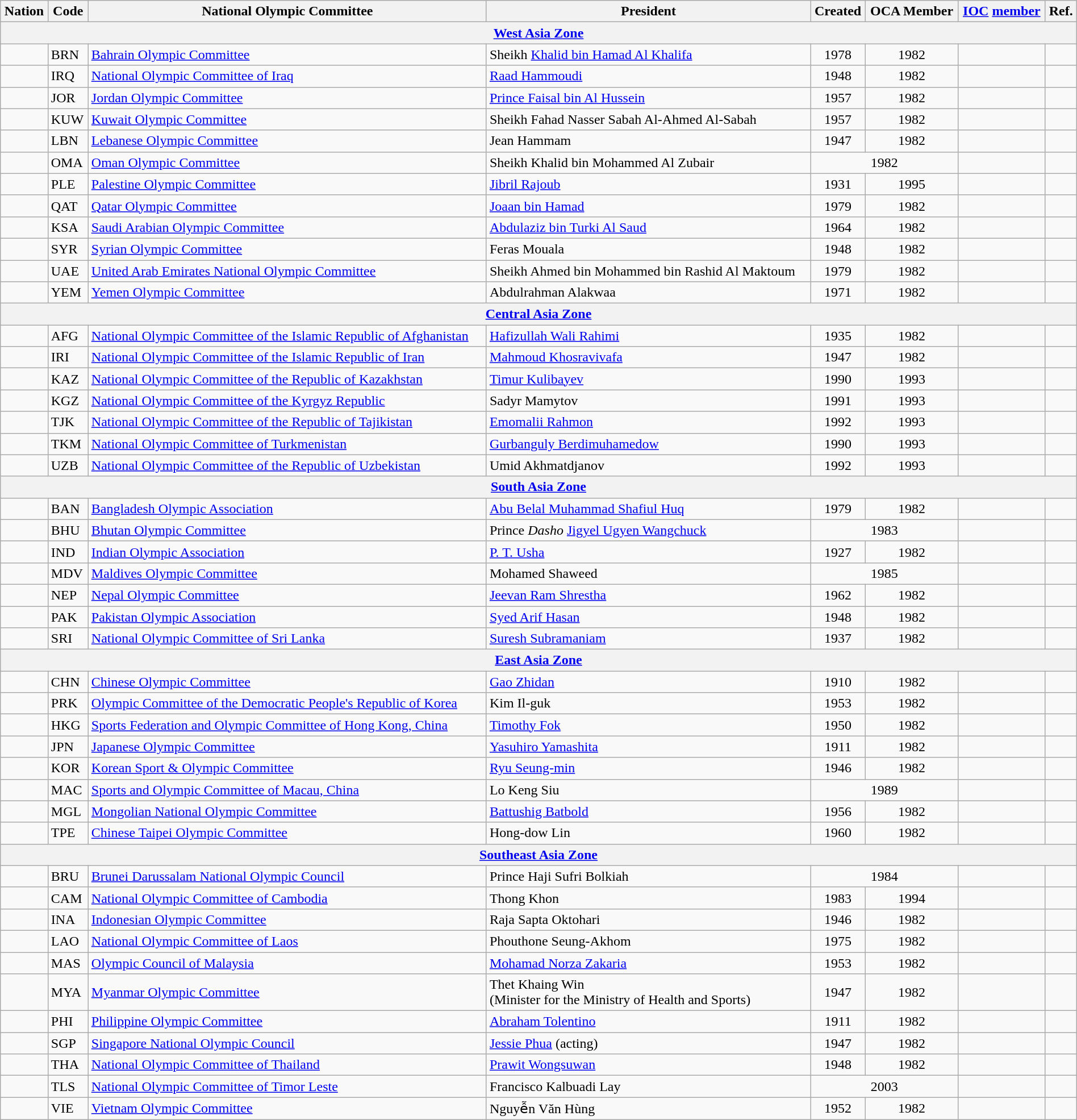<table class="wikitable sortable" width=100%>
<tr>
<th>Nation</th>
<th>Code</th>
<th>National Olympic Committee</th>
<th>President</th>
<th>Created</th>
<th>OCA Member</th>
<th><a href='#'>IOC</a> <a href='#'>member</a></th>
<th>Ref.</th>
</tr>
<tr x>
<th colspan="9"><a href='#'>West Asia Zone</a></th>
</tr>
<tr>
<td></td>
<td>BRN</td>
<td><a href='#'>Bahrain Olympic Committee</a></td>
<td>Sheikh <a href='#'>Khalid bin Hamad Al Khalifa</a></td>
<td align=center>1978</td>
<td align=center>1982</td>
<td></td>
<td></td>
</tr>
<tr>
<td></td>
<td>IRQ</td>
<td><a href='#'>National Olympic Committee of Iraq</a></td>
<td><a href='#'>Raad Hammoudi</a></td>
<td align=center>1948</td>
<td align=center>1982</td>
<td></td>
<td></td>
</tr>
<tr>
<td></td>
<td>JOR</td>
<td><a href='#'>Jordan Olympic Committee</a></td>
<td><a href='#'>Prince Faisal bin Al Hussein</a></td>
<td align=center>1957</td>
<td align=center>1982</td>
<td></td>
<td></td>
</tr>
<tr>
<td></td>
<td>KUW</td>
<td><a href='#'>Kuwait Olympic Committee</a></td>
<td>Sheikh Fahad Nasser Sabah Al-Ahmed Al-Sabah</td>
<td align=center>1957</td>
<td align=center>1982</td>
<td></td>
<td></td>
</tr>
<tr>
<td></td>
<td>LBN</td>
<td><a href='#'>Lebanese Olympic Committee</a></td>
<td>Jean Hammam</td>
<td align=center>1947</td>
<td align=center>1982</td>
<td></td>
<td></td>
</tr>
<tr>
<td></td>
<td>OMA</td>
<td><a href='#'>Oman Olympic Committee</a></td>
<td>Sheikh Khalid bin Mohammed Al Zubair</td>
<td colspan=2 align=center>1982</td>
<td></td>
<td></td>
</tr>
<tr>
<td></td>
<td>PLE</td>
<td><a href='#'>Palestine Olympic Committee</a></td>
<td><a href='#'>Jibril Rajoub</a></td>
<td align=center>1931</td>
<td align=center>1995</td>
<td></td>
<td></td>
</tr>
<tr>
<td></td>
<td>QAT</td>
<td><a href='#'>Qatar Olympic Committee</a></td>
<td><a href='#'>Joaan bin Hamad</a></td>
<td align=center>1979</td>
<td align=center>1982</td>
<td></td>
<td></td>
</tr>
<tr>
<td></td>
<td>KSA</td>
<td><a href='#'>Saudi Arabian Olympic Committee</a></td>
<td><a href='#'>Abdulaziz bin Turki Al Saud</a></td>
<td align=center>1964</td>
<td align=center>1982</td>
<td></td>
<td></td>
</tr>
<tr>
<td></td>
<td>SYR</td>
<td><a href='#'>Syrian Olympic Committee</a></td>
<td>Feras Mouala</td>
<td align=center>1948</td>
<td align=center>1982</td>
<td></td>
<td></td>
</tr>
<tr>
<td></td>
<td>UAE</td>
<td><a href='#'>United Arab Emirates National Olympic Committee</a></td>
<td>Sheikh Ahmed bin Mohammed bin Rashid Al Maktoum</td>
<td align=center>1979</td>
<td align=center>1982</td>
<td></td>
<td></td>
</tr>
<tr>
<td></td>
<td>YEM</td>
<td><a href='#'>Yemen Olympic Committee</a></td>
<td>Abdulrahman Alakwaa</td>
<td align=center>1971</td>
<td align=center>1982</td>
<td></td>
<td></td>
</tr>
<tr>
<th colspan="9"><a href='#'>Central Asia Zone</a></th>
</tr>
<tr>
<td></td>
<td>AFG</td>
<td><a href='#'>National Olympic Committee of the Islamic Republic of Afghanistan</a></td>
<td><a href='#'>Hafizullah Wali Rahimi</a></td>
<td align=center>1935</td>
<td align=center>1982</td>
<td></td>
<td></td>
</tr>
<tr>
<td></td>
<td>IRI</td>
<td><a href='#'>National Olympic Committee of the Islamic Republic of Iran</a></td>
<td><a href='#'>Mahmoud Khosravivafa</a></td>
<td align=center>1947</td>
<td align=center>1982</td>
<td></td>
<td></td>
</tr>
<tr>
<td></td>
<td>KAZ</td>
<td><a href='#'>National Olympic Committee of the Republic of Kazakhstan</a></td>
<td><a href='#'>Timur Kulibayev</a></td>
<td align=center>1990</td>
<td align=center>1993</td>
<td></td>
<td></td>
</tr>
<tr>
<td></td>
<td>KGZ</td>
<td><a href='#'>National Olympic Committee of the Kyrgyz Republic</a></td>
<td>Sadyr Mamytov</td>
<td align=center>1991</td>
<td align=center>1993</td>
<td></td>
<td></td>
</tr>
<tr>
<td></td>
<td>TJK</td>
<td><a href='#'>National Olympic Committee of the Republic of Tajikistan</a></td>
<td><a href='#'>Emomalii Rahmon</a></td>
<td align=center>1992</td>
<td align=center>1993</td>
<td></td>
<td></td>
</tr>
<tr>
<td></td>
<td>TKM</td>
<td><a href='#'>National Olympic Committee of Turkmenistan</a></td>
<td><a href='#'>Gurbanguly Berdimuhamedow</a></td>
<td align=center>1990</td>
<td align=center>1993</td>
<td></td>
<td></td>
</tr>
<tr>
<td></td>
<td>UZB</td>
<td><a href='#'>National Olympic Committee of the Republic of Uzbekistan</a></td>
<td>Umid Akhmatdjanov</td>
<td align=center>1992</td>
<td align=center>1993</td>
<td></td>
<td></td>
</tr>
<tr>
<th colspan="9"><a href='#'>South Asia Zone</a></th>
</tr>
<tr>
<td></td>
<td>BAN</td>
<td><a href='#'>Bangladesh Olympic Association</a></td>
<td><a href='#'>Abu Belal Muhammad Shafiul Huq</a></td>
<td align=center>1979</td>
<td align=center>1982</td>
<td></td>
<td></td>
</tr>
<tr>
<td></td>
<td>BHU</td>
<td><a href='#'>Bhutan Olympic Committee</a></td>
<td>Prince <em>Dasho</em> <a href='#'>Jigyel Ugyen Wangchuck</a></td>
<td align=center colspan=2>1983</td>
<td></td>
<td></td>
</tr>
<tr>
<td></td>
<td>IND</td>
<td><a href='#'>Indian Olympic Association</a></td>
<td><a href='#'>P. T. Usha</a></td>
<td align=center>1927</td>
<td align=center>1982</td>
<td></td>
<td></td>
</tr>
<tr>
<td></td>
<td>MDV</td>
<td><a href='#'>Maldives Olympic Committee</a></td>
<td>Mohamed Shaweed</td>
<td colspan=2 align=center>1985</td>
<td></td>
<td></td>
</tr>
<tr>
<td></td>
<td>NEP</td>
<td><a href='#'>Nepal Olympic Committee</a></td>
<td><a href='#'>Jeevan Ram Shrestha</a></td>
<td align=center>1962</td>
<td align=center>1982</td>
<td></td>
<td></td>
</tr>
<tr>
<td></td>
<td>PAK</td>
<td><a href='#'>Pakistan Olympic Association</a></td>
<td><a href='#'>Syed Arif Hasan</a></td>
<td align=center>1948</td>
<td align=center>1982</td>
<td></td>
<td></td>
</tr>
<tr>
<td></td>
<td>SRI</td>
<td><a href='#'>National Olympic Committee of Sri Lanka</a></td>
<td><a href='#'>Suresh Subramaniam</a></td>
<td align=center>1937</td>
<td align=center>1982</td>
<td></td>
<td></td>
</tr>
<tr>
<th colspan="9"><a href='#'>East Asia Zone</a></th>
</tr>
<tr>
<td></td>
<td>CHN</td>
<td><a href='#'>Chinese Olympic Committee</a></td>
<td><a href='#'>Gao Zhidan</a></td>
<td align=center>1910</td>
<td align=center>1982</td>
<td></td>
<td></td>
</tr>
<tr>
<td></td>
<td>PRK</td>
<td><a href='#'>Olympic Committee of the Democratic People's Republic of Korea</a></td>
<td>Kim Il-guk</td>
<td align=center>1953</td>
<td align=center>1982</td>
<td></td>
<td></td>
</tr>
<tr>
<td></td>
<td>HKG</td>
<td><a href='#'>Sports Federation and Olympic Committee of Hong Kong, China</a></td>
<td><a href='#'>Timothy Fok</a></td>
<td align=center>1950</td>
<td align=center>1982</td>
<td></td>
<td></td>
</tr>
<tr>
<td></td>
<td>JPN</td>
<td><a href='#'>Japanese Olympic Committee</a></td>
<td><a href='#'>Yasuhiro Yamashita</a></td>
<td align=center>1911</td>
<td align=center>1982</td>
<td></td>
<td></td>
</tr>
<tr>
<td></td>
<td>KOR</td>
<td><a href='#'>Korean Sport & Olympic Committee</a></td>
<td><a href='#'>Ryu Seung-min</a></td>
<td align=center>1946</td>
<td align=center>1982</td>
<td></td>
<td></td>
</tr>
<tr>
<td></td>
<td>MAC</td>
<td><a href='#'>Sports and Olympic Committee of Macau, China</a></td>
<td>Lo Keng Siu</td>
<td colspan=2 align=center>1989</td>
<td></td>
<td></td>
</tr>
<tr>
<td></td>
<td>MGL</td>
<td><a href='#'>Mongolian National Olympic Committee</a></td>
<td><a href='#'>Battushig Batbold</a></td>
<td align=center>1956</td>
<td align=center>1982</td>
<td></td>
<td></td>
</tr>
<tr>
<td></td>
<td>TPE</td>
<td><a href='#'>Chinese Taipei Olympic Committee</a></td>
<td>Hong-dow Lin</td>
<td align=center>1960</td>
<td align=center>1982</td>
<td></td>
<td></td>
</tr>
<tr>
<th colspan="9"><a href='#'>Southeast Asia Zone</a></th>
</tr>
<tr>
<td></td>
<td>BRU</td>
<td><a href='#'>Brunei Darussalam National Olympic Council</a></td>
<td>Prince Haji Sufri Bolkiah</td>
<td colspan=2 align=center>1984</td>
<td></td>
<td></td>
</tr>
<tr>
<td></td>
<td>CAM</td>
<td><a href='#'>National Olympic Committee of Cambodia</a></td>
<td>Thong Khon</td>
<td align=center>1983</td>
<td align=center>1994</td>
<td></td>
<td></td>
</tr>
<tr>
<td></td>
<td>INA</td>
<td><a href='#'>Indonesian Olympic Committee</a></td>
<td>Raja Sapta Oktohari</td>
<td align=center>1946</td>
<td align=center>1982</td>
<td></td>
<td></td>
</tr>
<tr>
<td></td>
<td>LAO</td>
<td><a href='#'>National Olympic Committee of Laos</a></td>
<td>Phouthone Seung-Akhom</td>
<td align=center>1975</td>
<td align=center>1982</td>
<td></td>
<td></td>
</tr>
<tr>
<td></td>
<td>MAS</td>
<td><a href='#'>Olympic Council of Malaysia</a></td>
<td><a href='#'>Mohamad Norza Zakaria</a></td>
<td align=center>1953</td>
<td align=center>1982</td>
<td></td>
<td></td>
</tr>
<tr>
<td></td>
<td>MYA</td>
<td><a href='#'>Myanmar Olympic Committee</a></td>
<td>Thet Khaing Win<br> (Minister for the Ministry of Health and Sports)</td>
<td align=center>1947</td>
<td align=center>1982</td>
<td></td>
<td></td>
</tr>
<tr>
<td></td>
<td>PHI</td>
<td><a href='#'>Philippine Olympic Committee</a></td>
<td><a href='#'>Abraham Tolentino</a></td>
<td align=center>1911</td>
<td align=center>1982</td>
<td></td>
<td></td>
</tr>
<tr>
<td></td>
<td>SGP</td>
<td><a href='#'>Singapore National Olympic Council</a></td>
<td><a href='#'>Jessie Phua</a> (acting)</td>
<td align=center>1947</td>
<td align=center>1982</td>
<td></td>
<td></td>
</tr>
<tr>
<td></td>
<td>THA</td>
<td><a href='#'>National Olympic Committee of Thailand</a></td>
<td><a href='#'>Prawit Wongsuwan</a></td>
<td align=center>1948</td>
<td align=center>1982</td>
<td></td>
<td></td>
</tr>
<tr>
<td></td>
<td>TLS</td>
<td><a href='#'>National Olympic Committee of Timor Leste</a></td>
<td>Francisco Kalbuadi Lay</td>
<td colspan=2 align=center>2003</td>
<td></td>
<td></td>
</tr>
<tr>
<td></td>
<td>VIE</td>
<td><a href='#'>Vietnam Olympic Committee</a></td>
<td>Nguyễn Văn Hùng</td>
<td align=center>1952</td>
<td align=center>1982</td>
<td></td>
<td></td>
</tr>
</table>
